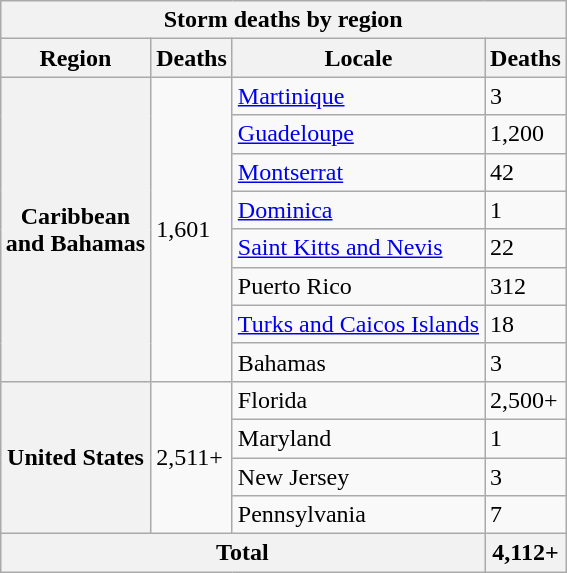<table class="wikitable"  style="float:right; margin:10px;">
<tr>
<th colspan=4><strong>Storm deaths by region</strong></th>
</tr>
<tr>
<th>Region</th>
<th>Deaths</th>
<th>Locale</th>
<th>Deaths</th>
</tr>
<tr>
<th rowspan=8>Caribbean <br> and Bahamas</th>
<td rowspan=8>1,601</td>
<td><a href='#'>Martinique</a></td>
<td>3</td>
</tr>
<tr>
<td><a href='#'>Guadeloupe</a></td>
<td>1,200</td>
</tr>
<tr>
<td><a href='#'>Montserrat</a></td>
<td>42</td>
</tr>
<tr>
<td><a href='#'>Dominica</a></td>
<td>1</td>
</tr>
<tr>
<td><a href='#'>Saint Kitts and Nevis</a></td>
<td>22</td>
</tr>
<tr>
<td>Puerto Rico</td>
<td>312</td>
</tr>
<tr>
<td><a href='#'>Turks and Caicos Islands</a></td>
<td>18</td>
</tr>
<tr>
<td>Bahamas</td>
<td>3</td>
</tr>
<tr>
<th rowspan=4>United States</th>
<td rowspan=4>2,511+</td>
<td>Florida</td>
<td>2,500+</td>
</tr>
<tr>
<td>Maryland</td>
<td>1</td>
</tr>
<tr>
<td>New Jersey</td>
<td>3</td>
</tr>
<tr>
<td>Pennsylvania</td>
<td>7</td>
</tr>
<tr>
<th colspan=3>Total</th>
<th colspan>4,112+</th>
</tr>
</table>
